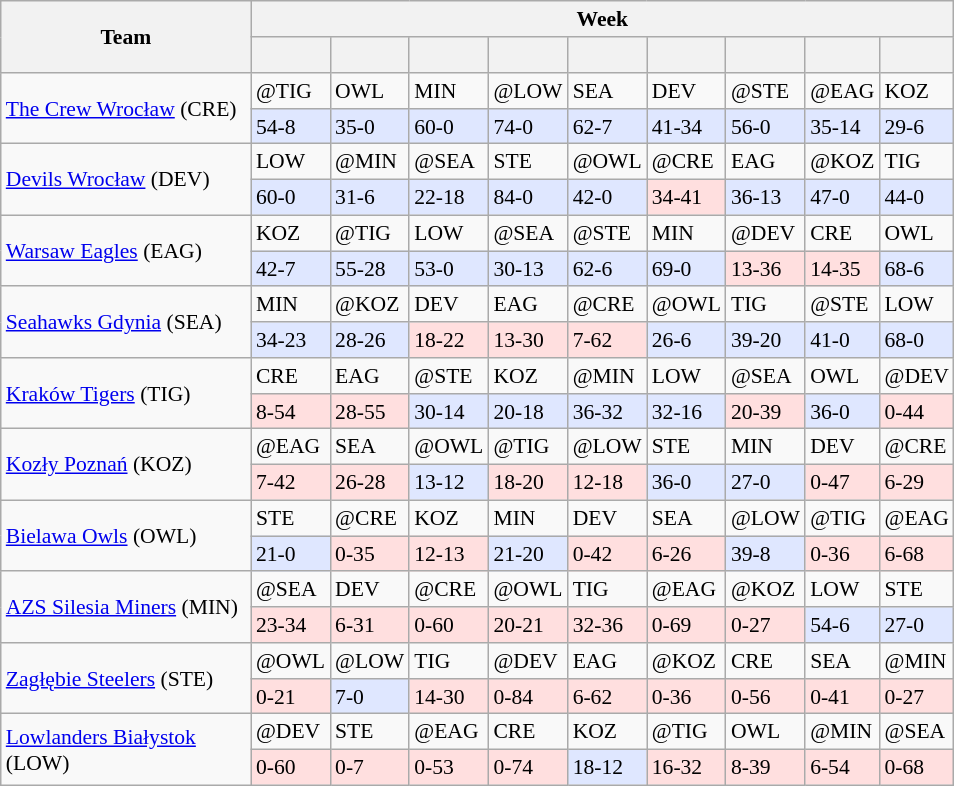<table class="wikitable" align=left style="font-size: 90%">
<tr>
<th rowspan=2 width=160px>Team</th>
<th colspan=9>Week</th>
</tr>
<tr>
<th width=30px></th>
<th width=30px></th>
<th width=30px></th>
<th width=30px></th>
<th width=30px></th>
<th width=30px></th>
<th width=30px></th>
<th width=30px></th>
<th width=30px><br></th>
</tr>
<tr>
<td rowspan="2"><a href='#'>The Crew Wrocław</a> (CRE)</td>
<td>@TIG</td>
<td>OWL</td>
<td>MIN</td>
<td>@LOW</td>
<td>SEA</td>
<td>DEV</td>
<td>@STE</td>
<td>@EAG</td>
<td>KOZ</td>
</tr>
<tr>
<td bgcolor=#DFE7FF>54-8</td>
<td bgcolor=#DFE7FF>35-0</td>
<td bgcolor=#DFE7FF>60-0</td>
<td bgcolor=#DFE7FF>74-0</td>
<td bgcolor=#DFE7FF>62-7</td>
<td bgcolor=#DFE7FF>41-34</td>
<td bgcolor=#DFE7FF>56-0</td>
<td bgcolor=#DFE7FF>35-14</td>
<td bgcolor=#DFE7FF>29-6</td>
</tr>
<tr>
<td rowspan="2"><a href='#'>Devils Wrocław</a> (DEV)</td>
<td>LOW</td>
<td>@MIN</td>
<td>@SEA</td>
<td>STE</td>
<td>@OWL</td>
<td>@CRE</td>
<td>EAG</td>
<td>@KOZ</td>
<td>TIG</td>
</tr>
<tr>
<td bgcolor=#DFE7FF>60-0</td>
<td bgcolor=#DFE7FF>31-6</td>
<td bgcolor=#DFE7FF>22-18</td>
<td bgcolor=#DFE7FF>84-0</td>
<td bgcolor=#DFE7FF>42-0</td>
<td bgcolor=#FFDFDF>34-41</td>
<td bgcolor=#DFE7FF>36-13</td>
<td bgcolor=#DFE7FF>47-0</td>
<td bgcolor=#DFE7FF>44-0</td>
</tr>
<tr>
<td rowspan="2"><a href='#'>Warsaw Eagles</a> (EAG)</td>
<td>KOZ</td>
<td>@TIG</td>
<td>LOW</td>
<td>@SEA</td>
<td>@STE</td>
<td>MIN</td>
<td>@DEV</td>
<td>CRE</td>
<td>OWL</td>
</tr>
<tr>
<td bgcolor=#DFE7FF>42-7</td>
<td bgcolor=#DFE7FF>55-28</td>
<td bgcolor=#DFE7FF>53-0</td>
<td bgcolor=#DFE7FF>30-13</td>
<td bgcolor=#DFE7FF>62-6</td>
<td bgcolor=#DFE7FF>69-0</td>
<td bgcolor=#FFDFDF>13-36</td>
<td bgcolor=#FFDFDF>14-35</td>
<td bgcolor=#DFE7FF>68-6</td>
</tr>
<tr>
<td rowspan="2"><a href='#'>Seahawks Gdynia</a> (SEA)</td>
<td>MIN</td>
<td>@KOZ</td>
<td>DEV</td>
<td>EAG</td>
<td>@CRE</td>
<td>@OWL</td>
<td>TIG</td>
<td>@STE</td>
<td>LOW</td>
</tr>
<tr>
<td bgcolor=#DFE7FF>34-23</td>
<td bgcolor=#DFE7FF>28-26</td>
<td bgcolor=#FFDFDF>18-22</td>
<td bgcolor=#FFDFDF>13-30</td>
<td bgcolor=#FFDFDF>7-62</td>
<td bgcolor=#DFE7FF>26-6</td>
<td bgcolor=#DFE7FF>39-20</td>
<td bgcolor=#DFE7FF>41-0</td>
<td bgcolor=#DFE7FF>68-0</td>
</tr>
<tr>
<td rowspan="2"><a href='#'>Kraków Tigers</a> (TIG)</td>
<td>CRE</td>
<td>EAG</td>
<td>@STE</td>
<td>KOZ</td>
<td>@MIN</td>
<td>LOW</td>
<td>@SEA</td>
<td>OWL</td>
<td>@DEV</td>
</tr>
<tr>
<td bgcolor=#FFDFDF>8-54</td>
<td bgcolor=#FFDFDF>28-55</td>
<td bgcolor=#DFE7FF>30-14</td>
<td bgcolor=#DFE7FF>20-18</td>
<td bgcolor=#DFE7FF>36-32</td>
<td bgcolor=#DFE7FF>32-16</td>
<td bgcolor=#FFDFDF>20-39</td>
<td bgcolor=#DFE7FF>36-0</td>
<td bgcolor=#FFDFDF>0-44</td>
</tr>
<tr>
<td rowspan="2"><a href='#'>Kozły Poznań</a> (KOZ)</td>
<td>@EAG</td>
<td>SEA</td>
<td>@OWL</td>
<td>@TIG</td>
<td>@LOW</td>
<td>STE</td>
<td>MIN</td>
<td>DEV</td>
<td>@CRE</td>
</tr>
<tr>
<td bgcolor=#FFDFDF>7-42</td>
<td bgcolor=#FFDFDF>26-28</td>
<td bgcolor=#DFE7FF>13-12</td>
<td bgcolor=#FFDFDF>18-20</td>
<td bgcolor=#FFDFDF>12-18</td>
<td bgcolor=#DFE7FF>36-0</td>
<td bgcolor=#DFE7FF>27-0</td>
<td bgcolor=#FFDFDF>0-47</td>
<td bgcolor=#FFDFDF>6-29</td>
</tr>
<tr>
<td rowspan="2"><a href='#'>Bielawa Owls</a> (OWL)</td>
<td>STE</td>
<td>@CRE</td>
<td>KOZ</td>
<td>MIN</td>
<td>DEV</td>
<td>SEA</td>
<td>@LOW</td>
<td>@TIG</td>
<td>@EAG</td>
</tr>
<tr>
<td bgcolor=#DFE7FF>21-0</td>
<td bgcolor=#FFDFDF>0-35</td>
<td bgcolor=#FFDFDF>12-13</td>
<td bgcolor=#DFE7FF>21-20</td>
<td bgcolor=#FFDFDF>0-42</td>
<td bgcolor=#FFDFDF>6-26</td>
<td bgcolor=#DFE7FF>39-8</td>
<td bgcolor=#FFDFDF>0-36</td>
<td bgcolor=#FFDFDF>6-68</td>
</tr>
<tr>
<td rowspan="2"><a href='#'>AZS Silesia Miners</a> (MIN)</td>
<td>@SEA</td>
<td>DEV</td>
<td>@CRE</td>
<td>@OWL</td>
<td>TIG</td>
<td>@EAG</td>
<td>@KOZ</td>
<td>LOW</td>
<td>STE</td>
</tr>
<tr>
<td bgcolor=#FFDFDF>23-34</td>
<td bgcolor=#FFDFDF>6-31</td>
<td bgcolor=#FFDFDF>0-60</td>
<td bgcolor=#FFDFDF>20-21</td>
<td bgcolor=#FFDFDF>32-36</td>
<td bgcolor=#FFDFDF>0-69</td>
<td bgcolor=#FFDFDF>0-27</td>
<td bgcolor=#DFE7FF>54-6</td>
<td bgcolor=#DFE7FF>27-0</td>
</tr>
<tr>
<td rowspan="2"><a href='#'>Zagłębie Steelers</a> (STE)</td>
<td>@OWL</td>
<td>@LOW</td>
<td>TIG</td>
<td>@DEV</td>
<td>EAG</td>
<td>@KOZ</td>
<td>CRE</td>
<td>SEA</td>
<td>@MIN</td>
</tr>
<tr>
<td bgcolor=#FFDFDF>0-21</td>
<td bgcolor=#DFE7FF>7-0</td>
<td bgcolor=#FFDFDF>14-30</td>
<td bgcolor=#FFDFDF>0-84</td>
<td bgcolor=#FFDFDF>6-62</td>
<td bgcolor=#FFDFDF>0-36</td>
<td bgcolor=#FFDFDF>0-56</td>
<td bgcolor=#FFDFDF>0-41</td>
<td bgcolor=#FFDFDF>0-27</td>
</tr>
<tr>
<td rowspan="2"><a href='#'>Lowlanders Białystok</a> (LOW)</td>
<td>@DEV</td>
<td>STE</td>
<td>@EAG</td>
<td>CRE</td>
<td>KOZ</td>
<td>@TIG</td>
<td>OWL</td>
<td>@MIN</td>
<td>@SEA</td>
</tr>
<tr>
<td bgcolor=#FFDFDF>0-60</td>
<td bgcolor=#FFDFDF>0-7</td>
<td bgcolor=#FFDFDF>0-53</td>
<td bgcolor=#FFDFDF>0-74</td>
<td bgcolor=#DFE7FF>18-12</td>
<td bgcolor=#FFDFDF>16-32</td>
<td bgcolor=#FFDFDF>8-39</td>
<td bgcolor=#FFDFDF>6-54</td>
<td bgcolor=#FFDFDF>0-68</td>
</tr>
</table>
